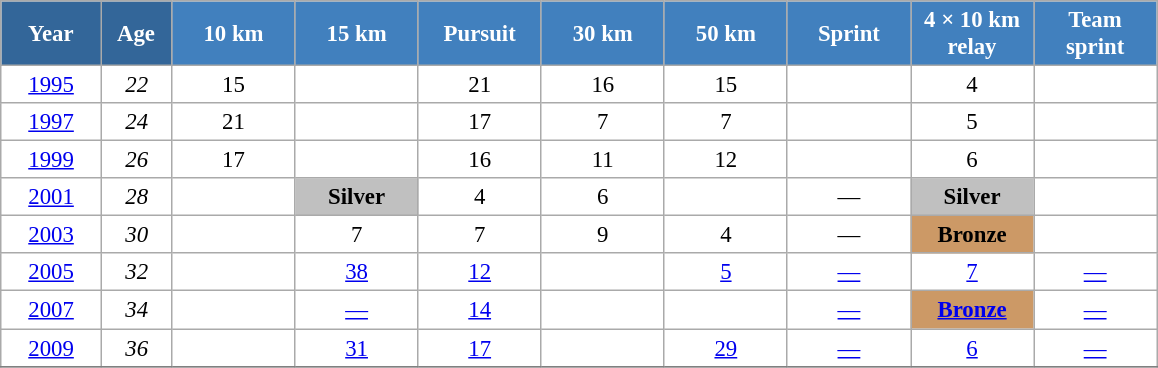<table class="wikitable" style="font-size:95%; text-align:center; border:grey solid 1px; border-collapse:collapse; background:#ffffff;">
<tr>
<th style="background-color:#369; color:white; width:60px;"> Year </th>
<th style="background-color:#369; color:white; width:40px;"> Age </th>
<th style="background-color:#4180be; color:white; width:75px;"> 10 km </th>
<th style="background-color:#4180be; color:white; width:75px;"> 15 km </th>
<th style="background-color:#4180be; color:white; width:75px;"> Pursuit </th>
<th style="background-color:#4180be; color:white; width:75px;"> 30 km </th>
<th style="background-color:#4180be; color:white; width:75px;"> 50 km </th>
<th style="background-color:#4180be; color:white; width:75px;"> Sprint </th>
<th style="background-color:#4180be; color:white; width:75px;"> 4 × 10 km <br> relay </th>
<th style="background-color:#4180be; color:white; width:75px;"> Team <br> sprint </th>
</tr>
<tr>
<td><a href='#'>1995</a></td>
<td><em>22</em></td>
<td>15</td>
<td></td>
<td>21</td>
<td>16</td>
<td>15</td>
<td></td>
<td>4</td>
<td></td>
</tr>
<tr>
<td><a href='#'>1997</a></td>
<td><em>24</em></td>
<td>21</td>
<td></td>
<td>17</td>
<td>7</td>
<td>7</td>
<td></td>
<td>5</td>
<td></td>
</tr>
<tr>
<td><a href='#'>1999</a></td>
<td><em>26</em></td>
<td>17</td>
<td></td>
<td>16</td>
<td>11</td>
<td>12</td>
<td></td>
<td>6</td>
<td></td>
</tr>
<tr>
<td><a href='#'>2001</a></td>
<td><em>28</em></td>
<td></td>
<td style="background:silver;"><strong>Silver</strong></td>
<td>4</td>
<td>6</td>
<td></td>
<td>—</td>
<td style="background:silver;"><strong>Silver</strong></td>
<td></td>
</tr>
<tr>
<td><a href='#'>2003</a></td>
<td><em>30</em></td>
<td></td>
<td>7</td>
<td>7</td>
<td>9</td>
<td>4</td>
<td>—</td>
<td bgcolor="cc9966"><strong>Bronze</strong></td>
<td></td>
</tr>
<tr>
<td><a href='#'>2005</a></td>
<td><em>32</em></td>
<td></td>
<td><a href='#'>38</a></td>
<td><a href='#'>12</a></td>
<td></td>
<td><a href='#'>5</a></td>
<td><a href='#'>—</a></td>
<td><a href='#'>7</a></td>
<td><a href='#'>—</a></td>
</tr>
<tr>
<td><a href='#'>2007</a></td>
<td><em>34</em></td>
<td></td>
<td><a href='#'>—</a></td>
<td><a href='#'>14</a></td>
<td></td>
<td><a href='#'></a></td>
<td><a href='#'>—</a></td>
<td bgcolor="cc9966"><a href='#'><strong>Bronze</strong></a></td>
<td><a href='#'>—</a></td>
</tr>
<tr>
<td><a href='#'>2009</a></td>
<td><em>36</em></td>
<td></td>
<td><a href='#'>31</a></td>
<td><a href='#'>17</a></td>
<td></td>
<td><a href='#'>29</a></td>
<td><a href='#'>—</a></td>
<td><a href='#'>6</a></td>
<td><a href='#'>—</a></td>
</tr>
<tr>
</tr>
</table>
